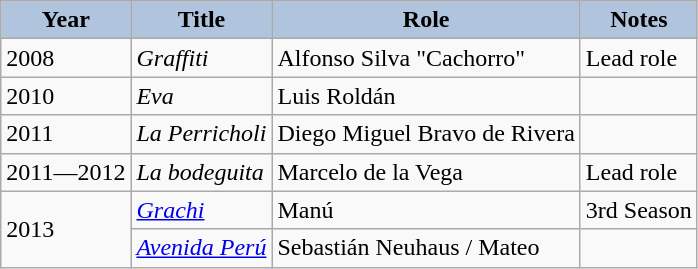<table class="wikitable">
<tr>
<th style="background:#B0C4DE;">Year</th>
<th style="background:#B0C4DE;">Title</th>
<th style="background:#B0C4DE;">Role</th>
<th style="background:#B0C4DE;">Notes</th>
</tr>
<tr>
<td>2008</td>
<td><em>Graffiti</em></td>
<td>Alfonso Silva "Cachorro"</td>
<td>Lead role</td>
</tr>
<tr>
<td>2010</td>
<td><em>Eva</em></td>
<td>Luis Roldán</td>
<td></td>
</tr>
<tr>
<td>2011</td>
<td><em>La Perricholi</em></td>
<td>Diego Miguel Bravo de Rivera</td>
<td></td>
</tr>
<tr>
<td>2011—2012</td>
<td><em>La bodeguita</em></td>
<td>Marcelo de la Vega</td>
<td>Lead role</td>
</tr>
<tr>
<td rowspan="2">2013</td>
<td><em><a href='#'>Grachi</a></em></td>
<td>Manú</td>
<td>3rd Season</td>
</tr>
<tr>
<td><em><a href='#'>Avenida Perú</a></em></td>
<td>Sebastián Neuhaus / Mateo</td>
<td></td>
</tr>
</table>
